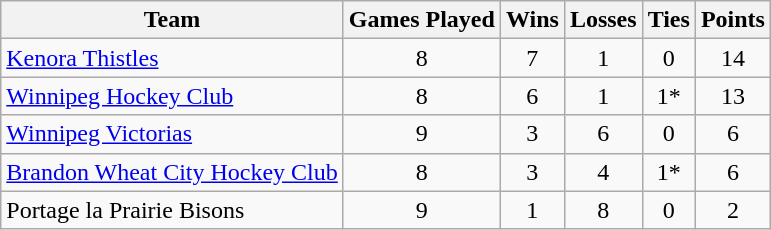<table class="wikitable">
<tr>
<th>Team</th>
<th>Games Played</th>
<th>Wins</th>
<th>Losses</th>
<th>Ties</th>
<th>Points</th>
</tr>
<tr>
<td><a href='#'>Kenora Thistles</a></td>
<td style="text-align: center;">8</td>
<td style="text-align: center;">7</td>
<td style="text-align: center;">1</td>
<td style="text-align: center;">0</td>
<td style="text-align: center;">14</td>
</tr>
<tr>
<td align="left"><a href='#'>Winnipeg Hockey Club</a></td>
<td style="text-align: center;">8</td>
<td style="text-align: center;">6</td>
<td style="text-align: center;">1</td>
<td style="text-align: center;">1*</td>
<td style="text-align: center;">13</td>
</tr>
<tr align="center">
<td align="left"><a href='#'>Winnipeg Victorias</a></td>
<td>9</td>
<td>3</td>
<td>6</td>
<td>0</td>
<td>6</td>
</tr>
<tr align="center">
<td align="left"><a href='#'>Brandon Wheat City Hockey Club</a></td>
<td>8</td>
<td>3</td>
<td>4</td>
<td>1*</td>
<td>6</td>
</tr>
<tr align="center">
<td align="left">Portage la Prairie Bisons</td>
<td>9</td>
<td>1</td>
<td>8</td>
<td>0</td>
<td>2</td>
</tr>
</table>
